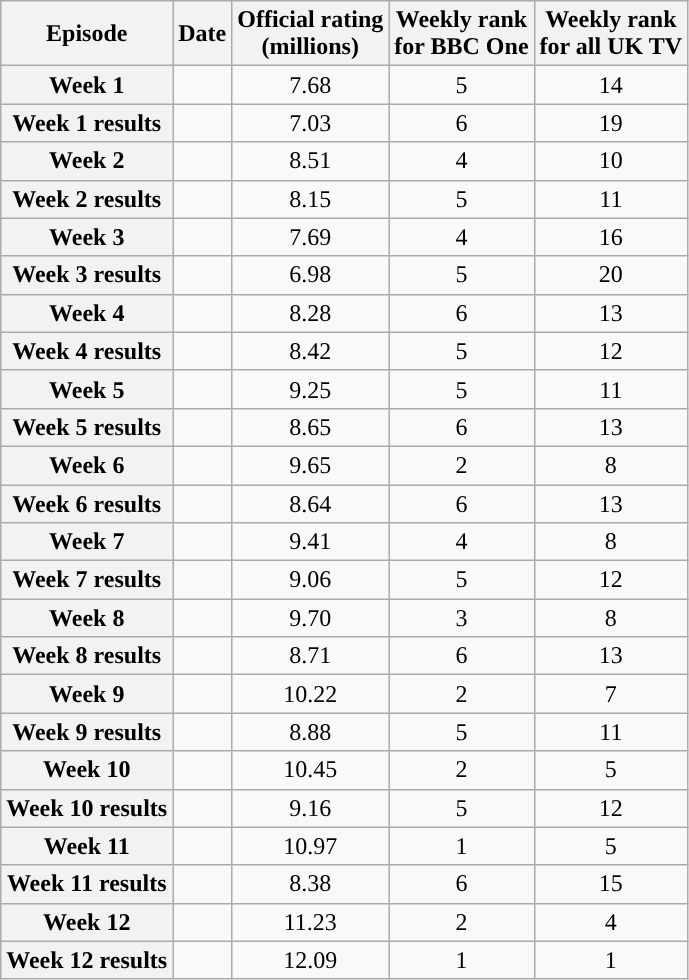<table class="wikitable sortable" style="text-align:center">
<tr>
<th scope="col">Episode</th>
<th scope="col">Date</th>
<th scope="col">Official rating<br>(millions)</th>
<th scope="col">Weekly rank<br>for BBC One</th>
<th scope="col">Weekly rank<br>for all UK TV</th>
</tr>
<tr>
<th scope="row">Week 1</th>
<td></td>
<td>7.68</td>
<td>5</td>
<td>14</td>
</tr>
<tr>
<th scope="row">Week 1 results</th>
<td></td>
<td>7.03</td>
<td>6</td>
<td>19</td>
</tr>
<tr>
<th scope="row">Week 2</th>
<td></td>
<td>8.51</td>
<td>4</td>
<td>10</td>
</tr>
<tr>
<th scope="row">Week 2 results</th>
<td></td>
<td>8.15</td>
<td>5</td>
<td>11</td>
</tr>
<tr>
<th scope="row">Week 3</th>
<td></td>
<td>7.69</td>
<td>4</td>
<td>16</td>
</tr>
<tr>
<th scope="row">Week 3 results</th>
<td></td>
<td>6.98</td>
<td>5</td>
<td>20</td>
</tr>
<tr>
<th scope="row">Week 4</th>
<td></td>
<td>8.28</td>
<td>6</td>
<td>13</td>
</tr>
<tr>
<th scope="row">Week 4 results</th>
<td></td>
<td>8.42</td>
<td>5</td>
<td>12</td>
</tr>
<tr>
<th scope="row">Week 5</th>
<td></td>
<td>9.25</td>
<td>5</td>
<td>11</td>
</tr>
<tr>
<th scope="row">Week 5 results</th>
<td></td>
<td>8.65</td>
<td>6</td>
<td>13</td>
</tr>
<tr>
<th scope="row">Week 6</th>
<td></td>
<td>9.65</td>
<td>2</td>
<td>8</td>
</tr>
<tr>
<th scope="row">Week 6 results</th>
<td></td>
<td>8.64</td>
<td>6</td>
<td>13</td>
</tr>
<tr>
<th scope="row">Week 7</th>
<td></td>
<td>9.41</td>
<td>4</td>
<td>8</td>
</tr>
<tr>
<th scope="row”">Week 7 results</th>
<td></td>
<td>9.06</td>
<td>5</td>
<td>12</td>
</tr>
<tr>
<th scope="row">Week 8</th>
<td></td>
<td>9.70</td>
<td>3</td>
<td>8</td>
</tr>
<tr>
<th scope="row”">Week 8 results</th>
<td></td>
<td>8.71</td>
<td>6</td>
<td>13</td>
</tr>
<tr>
<th scope="row">Week 9</th>
<td></td>
<td>10.22</td>
<td>2</td>
<td>7</td>
</tr>
<tr>
<th scope="row">Week 9 results</th>
<td></td>
<td>8.88</td>
<td>5</td>
<td>11</td>
</tr>
<tr>
<th scope="row">Week 10</th>
<td></td>
<td>10.45</td>
<td>2</td>
<td>5</td>
</tr>
<tr>
<th scope="row">Week 10 results</th>
<td></td>
<td>9.16</td>
<td>5</td>
<td>12</td>
</tr>
<tr>
<th scope="row">Week 11</th>
<td></td>
<td>10.97</td>
<td>1</td>
<td>5</td>
</tr>
<tr>
<th scope="row">Week 11 results</th>
<td></td>
<td>8.38</td>
<td>6</td>
<td>15</td>
</tr>
<tr>
<th scope="row">Week 12</th>
<td></td>
<td>11.23</td>
<td>2</td>
<td>4</td>
</tr>
<tr>
<th scope="row">Week 12 results</th>
<td></td>
<td>12.09</td>
<td>1</td>
<td>1</td>
</tr>
</table>
